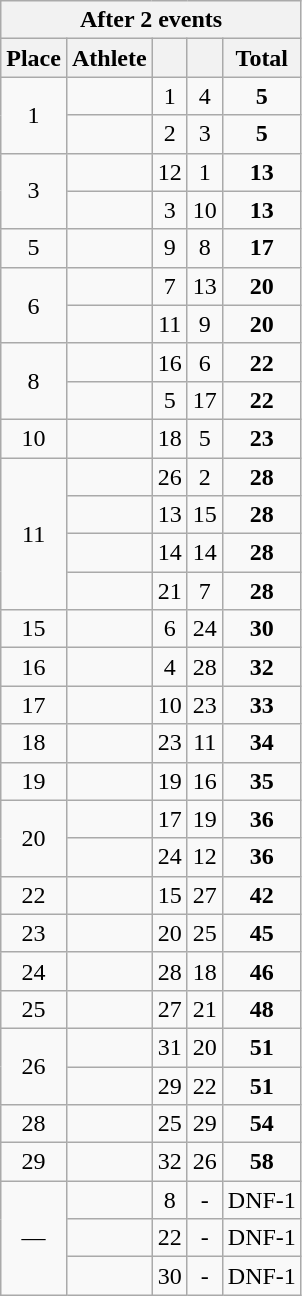<table class=wikitable style="text-align:center">
<tr>
<th colspan=5><strong>After 2 events</strong></th>
</tr>
<tr>
<th>Place</th>
<th>Athlete</th>
<th></th>
<th></th>
<th>Total</th>
</tr>
<tr>
<td rowspan=2>1</td>
<td align=left></td>
<td>1</td>
<td>4</td>
<td><strong>5</strong></td>
</tr>
<tr>
<td align=left></td>
<td>2</td>
<td>3</td>
<td><strong>5</strong></td>
</tr>
<tr>
<td rowspan=2>3</td>
<td align=left></td>
<td>12</td>
<td>1</td>
<td><strong>13</strong></td>
</tr>
<tr>
<td align=left></td>
<td>3</td>
<td>10</td>
<td><strong>13</strong></td>
</tr>
<tr>
<td>5</td>
<td align=left></td>
<td>9</td>
<td>8</td>
<td><strong>17</strong></td>
</tr>
<tr>
<td rowspan=2>6</td>
<td align=left></td>
<td>7</td>
<td>13</td>
<td><strong>20</strong></td>
</tr>
<tr>
<td align=left></td>
<td>11</td>
<td>9</td>
<td><strong>20</strong></td>
</tr>
<tr>
<td rowspan=2>8</td>
<td align=left></td>
<td>16</td>
<td>6</td>
<td><strong>22</strong></td>
</tr>
<tr>
<td align=left></td>
<td>5</td>
<td>17</td>
<td><strong>22</strong></td>
</tr>
<tr>
<td>10</td>
<td align=left></td>
<td>18</td>
<td>5</td>
<td><strong>23</strong></td>
</tr>
<tr>
<td rowspan=4>11</td>
<td align=left></td>
<td>26</td>
<td>2</td>
<td><strong>28</strong></td>
</tr>
<tr>
<td align=left></td>
<td>13</td>
<td>15</td>
<td><strong>28</strong></td>
</tr>
<tr>
<td align=left></td>
<td>14</td>
<td>14</td>
<td><strong>28</strong></td>
</tr>
<tr>
<td align=left></td>
<td>21</td>
<td>7</td>
<td><strong>28</strong></td>
</tr>
<tr>
<td>15</td>
<td align=left></td>
<td>6</td>
<td>24</td>
<td><strong>30</strong></td>
</tr>
<tr>
<td>16</td>
<td align=left></td>
<td>4</td>
<td>28</td>
<td><strong>32</strong></td>
</tr>
<tr>
<td>17</td>
<td align=left></td>
<td>10</td>
<td>23</td>
<td><strong>33</strong></td>
</tr>
<tr>
<td>18</td>
<td align=left></td>
<td>23</td>
<td>11</td>
<td><strong>34</strong></td>
</tr>
<tr>
<td>19</td>
<td align=left></td>
<td>19</td>
<td>16</td>
<td><strong>35</strong></td>
</tr>
<tr>
<td rowspan=2>20</td>
<td align=left></td>
<td>17</td>
<td>19</td>
<td><strong>36</strong></td>
</tr>
<tr>
<td align=left></td>
<td>24</td>
<td>12</td>
<td><strong>36</strong></td>
</tr>
<tr>
<td>22</td>
<td align=left></td>
<td>15</td>
<td>27</td>
<td><strong>42</strong></td>
</tr>
<tr>
<td>23</td>
<td align=left></td>
<td>20</td>
<td>25</td>
<td><strong>45</strong></td>
</tr>
<tr>
<td>24</td>
<td align=left></td>
<td>28</td>
<td>18</td>
<td><strong>46</strong></td>
</tr>
<tr>
<td>25</td>
<td align=left></td>
<td>27</td>
<td>21</td>
<td><strong>48</strong></td>
</tr>
<tr>
<td rowspan=2>26</td>
<td align=left></td>
<td>31</td>
<td>20</td>
<td><strong>51</strong></td>
</tr>
<tr>
<td align=left></td>
<td>29</td>
<td>22</td>
<td><strong>51</strong></td>
</tr>
<tr>
<td>28</td>
<td align=left></td>
<td>25</td>
<td>29</td>
<td><strong>54</strong></td>
</tr>
<tr>
<td>29</td>
<td align=left></td>
<td>32</td>
<td>26</td>
<td><strong>58</strong></td>
</tr>
<tr>
<td rowspan=3>—</td>
<td align=left></td>
<td>8</td>
<td>-</td>
<td>DNF-1</td>
</tr>
<tr>
<td align=left></td>
<td>22</td>
<td>-</td>
<td>DNF-1</td>
</tr>
<tr>
<td align=left></td>
<td>30</td>
<td>-</td>
<td>DNF-1</td>
</tr>
</table>
